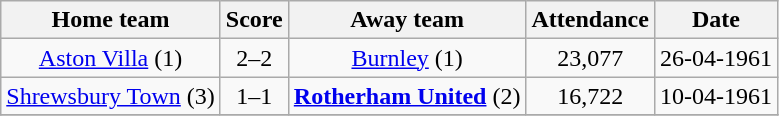<table class="wikitable" style="text-align: center">
<tr>
<th>Home team</th>
<th>Score</th>
<th>Away team</th>
<th>Attendance</th>
<th>Date</th>
</tr>
<tr>
<td><a href='#'>Aston Villa</a> (1)</td>
<td>2–2</td>
<td><a href='#'>Burnley</a> (1)</td>
<td>23,077</td>
<td>26-04-1961</td>
</tr>
<tr>
<td><a href='#'>Shrewsbury Town</a> (3)</td>
<td>1–1</td>
<td><strong><a href='#'>Rotherham United</a></strong> (2)</td>
<td>16,722</td>
<td>10-04-1961</td>
</tr>
<tr>
</tr>
</table>
